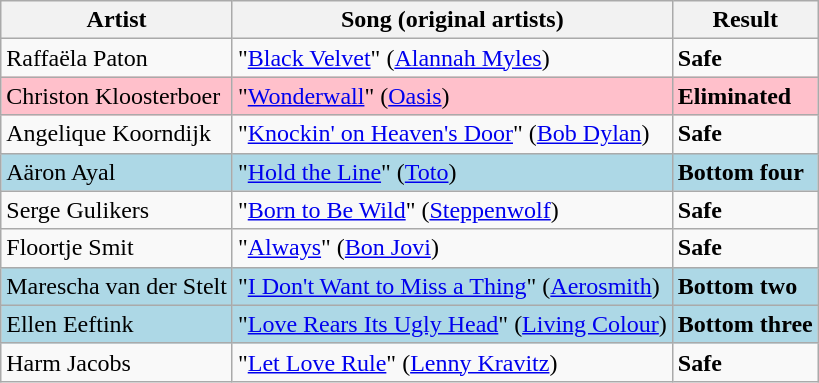<table class=wikitable>
<tr>
<th>Artist</th>
<th>Song (original artists)</th>
<th>Result</th>
</tr>
<tr>
<td>Raffaëla Paton</td>
<td>"<a href='#'>Black Velvet</a>" (<a href='#'>Alannah Myles</a>)</td>
<td><strong>Safe</strong></td>
</tr>
<tr style="background:pink;">
<td>Christon Kloosterboer</td>
<td>"<a href='#'>Wonderwall</a>" (<a href='#'>Oasis</a>)</td>
<td><strong>Eliminated</strong></td>
</tr>
<tr>
<td>Angelique Koorndijk</td>
<td>"<a href='#'>Knockin' on Heaven's Door</a>" (<a href='#'>Bob Dylan</a>)</td>
<td><strong>Safe</strong></td>
</tr>
<tr style="background:lightblue;">
<td>Aäron Ayal</td>
<td>"<a href='#'>Hold the Line</a>" (<a href='#'>Toto</a>)</td>
<td><strong>Bottom four</strong></td>
</tr>
<tr>
<td>Serge Gulikers</td>
<td>"<a href='#'>Born to Be Wild</a>" (<a href='#'>Steppenwolf</a>)</td>
<td><strong>Safe</strong></td>
</tr>
<tr>
<td>Floortje Smit</td>
<td>"<a href='#'>Always</a>" (<a href='#'>Bon Jovi</a>)</td>
<td><strong>Safe</strong></td>
</tr>
<tr style="background:lightblue;">
<td>Marescha van der Stelt</td>
<td>"<a href='#'>I Don't Want to Miss a Thing</a>" (<a href='#'>Aerosmith</a>)</td>
<td><strong>Bottom two</strong></td>
</tr>
<tr style="background:lightblue;">
<td>Ellen Eeftink</td>
<td>"<a href='#'>Love Rears Its Ugly Head</a>" (<a href='#'>Living Colour</a>)</td>
<td><strong>Bottom three</strong></td>
</tr>
<tr>
<td>Harm Jacobs</td>
<td>"<a href='#'>Let Love Rule</a>" (<a href='#'>Lenny Kravitz</a>)</td>
<td><strong>Safe</strong></td>
</tr>
</table>
